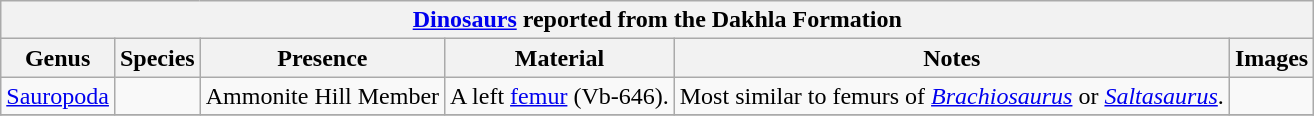<table class="wikitable" align="center">
<tr>
<th colspan="6" align="center"><strong><a href='#'>Dinosaurs</a> reported from the Dakhla Formation</strong></th>
</tr>
<tr>
<th>Genus</th>
<th>Species</th>
<th>Presence</th>
<th><strong>Material</strong></th>
<th>Notes</th>
<th>Images</th>
</tr>
<tr>
<td><a href='#'>Sauropoda</a></td>
<td></td>
<td>Ammonite Hill Member</td>
<td>A left <a href='#'>femur</a> (Vb-646).</td>
<td>Most similar to femurs of <em><a href='#'>Brachiosaurus</a></em> or <em><a href='#'>Saltasaurus</a></em>.</td>
<td></td>
</tr>
<tr>
</tr>
</table>
